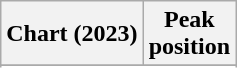<table class="wikitable plainrowheaders" style="text-align:center">
<tr>
<th scope="col">Chart (2023)</th>
<th scope="col">Peak<br>position</th>
</tr>
<tr>
</tr>
<tr>
</tr>
<tr>
</tr>
<tr>
</tr>
</table>
